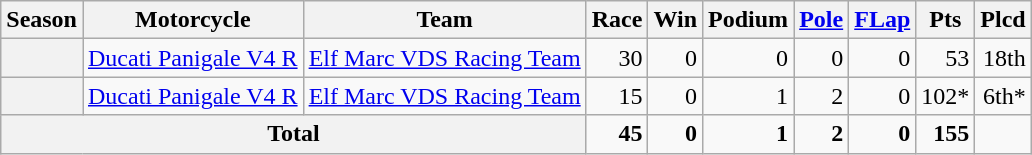<table class="wikitable" style="text-align:right;">
<tr>
<th>Season</th>
<th>Motorcycle</th>
<th>Team</th>
<th>Race</th>
<th>Win</th>
<th>Podium</th>
<th><a href='#'>Pole</a></th>
<th><a href='#'>FLap</a></th>
<th>Pts</th>
<th>Plcd</th>
</tr>
<tr>
<th></th>
<td style="text-align:left;"><a href='#'>Ducati Panigale V4 R</a></td>
<td style="text-align:left;"><a href='#'>Elf Marc VDS Racing Team</a></td>
<td>30</td>
<td>0</td>
<td>0</td>
<td>0</td>
<td>0</td>
<td>53</td>
<td>18th</td>
</tr>
<tr>
<th></th>
<td style="text-align:left;"><a href='#'>Ducati Panigale V4 R</a></td>
<td style="text-align:left;"><a href='#'>Elf Marc VDS Racing Team</a></td>
<td>15</td>
<td>0</td>
<td>1</td>
<td>2</td>
<td>0</td>
<td>102*</td>
<td>6th*</td>
</tr>
<tr>
<th colspan="3">Total</th>
<td><strong>45</strong></td>
<td><strong>0</strong></td>
<td><strong>1</strong></td>
<td><strong>2</strong></td>
<td><strong>0</strong></td>
<td><strong>155</strong></td>
<td></td>
</tr>
</table>
